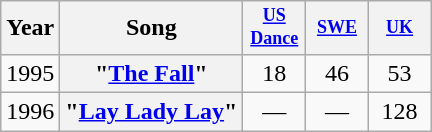<table class="wikitable plainrowheaders">
<tr>
<th scope="col">Year</th>
<th scope="col">Song</th>
<th style="width:3em;font-size:75%"><a href='#'>US<br>Dance</a><br></th>
<th style="width:3em;font-size:75%"><a href='#'>SWE</a><br></th>
<th style="width:3em;font-size:75%"><a href='#'>UK</a><br></th>
</tr>
<tr>
<td>1995</td>
<th scope="row">"<a href='#'>The Fall</a>"</th>
<td align="center">18</td>
<td align="center">46</td>
<td align="center">53</td>
</tr>
<tr>
<td>1996</td>
<th scope="row">"<a href='#'>Lay Lady Lay</a>"</th>
<td align="center">—</td>
<td align="center">—</td>
<td align="center">128</td>
</tr>
</table>
